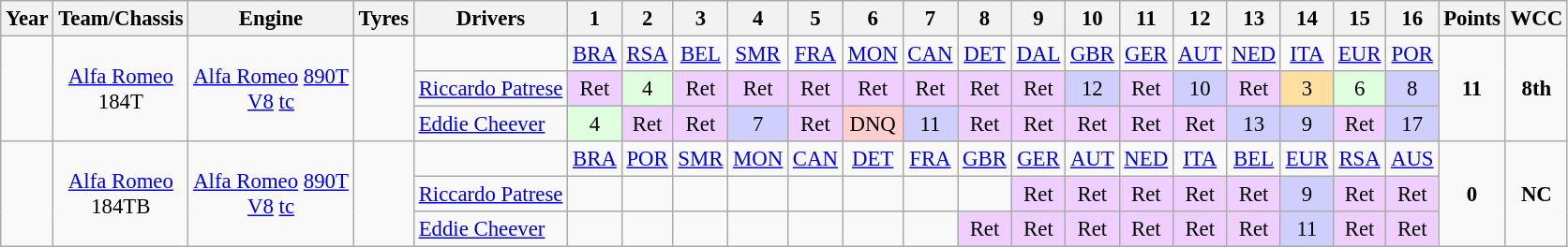<table class="wikitable" style="text-align:center; font-size:95%">
<tr>
<th>Year</th>
<th>Team/Chassis</th>
<th>Engine</th>
<th>Tyres</th>
<th>Drivers</th>
<th>1</th>
<th>2</th>
<th>3</th>
<th>4</th>
<th>5</th>
<th>6</th>
<th>7</th>
<th>8</th>
<th>9</th>
<th>10</th>
<th>11</th>
<th>12</th>
<th>13</th>
<th>14</th>
<th>15</th>
<th>16</th>
<th>Points</th>
<th>WCC</th>
</tr>
<tr>
<td rowspan="3"></td>
<td rowspan="3"><a href='#'>Alfa Romeo</a><br>184T</td>
<td rowspan="3"><a href='#'>Alfa Romeo</a> <a href='#'>890T</a><br><a href='#'>V8</a> <a href='#'>tc</a></td>
<td rowspan="3"></td>
<td></td>
<td><a href='#'>BRA</a></td>
<td><a href='#'>RSA</a></td>
<td><a href='#'>BEL</a></td>
<td><a href='#'>SMR</a></td>
<td><a href='#'>FRA</a></td>
<td><a href='#'>MON</a></td>
<td><a href='#'>CAN</a></td>
<td><a href='#'>DET</a></td>
<td><a href='#'>DAL</a></td>
<td><a href='#'>GBR</a></td>
<td><a href='#'>GER</a></td>
<td><a href='#'>AUT</a></td>
<td><a href='#'>NED</a></td>
<td><a href='#'>ITA</a></td>
<td><a href='#'>EUR</a></td>
<td><a href='#'>POR</a></td>
<td rowspan="3"><strong>11</strong></td>
<td rowspan="3"><strong>8th</strong></td>
</tr>
<tr>
<td align="left"><a href='#'>Riccardo Patrese</a></td>
<td style="background:#efcfff;">Ret</td>
<td style="background:#dfffdf;">4</td>
<td style="background:#efcfff;">Ret</td>
<td style="background:#efcfff;">Ret</td>
<td style="background:#efcfff;">Ret</td>
<td style="background:#efcfff;">Ret</td>
<td style="background:#efcfff;">Ret</td>
<td style="background:#efcfff;">Ret</td>
<td style="background:#efcfff;">Ret</td>
<td style="background:#cfcfff;">12</td>
<td style="background:#efcfff;">Ret</td>
<td style="background:#cfcfff;">10</td>
<td style="background:#efcfff;">Ret</td>
<td style="background:#ffdf9f;">3</td>
<td style="background:#dfffdf;">6</td>
<td style="background:#cfcfff;">8</td>
</tr>
<tr>
<td align="left"><a href='#'>Eddie Cheever</a></td>
<td style="background:#dfffdf;">4</td>
<td style="background:#efcfff;">Ret</td>
<td style="background:#efcfff;">Ret</td>
<td style="background:#cfcfff;">7</td>
<td style="background:#efcfff;">Ret</td>
<td style="background:#ffcfcf;">DNQ</td>
<td style="background:#cfcfff;">11</td>
<td style="background:#efcfff;">Ret</td>
<td style="background:#efcfff;">Ret</td>
<td style="background:#efcfff;">Ret</td>
<td style="background:#efcfff;">Ret</td>
<td style="background:#efcfff;">Ret</td>
<td style="background:#cfcfff;">13</td>
<td style="background:#cfcfff;">9</td>
<td style="background:#efcfff;">Ret</td>
<td style="background:#cfcfff;">17</td>
</tr>
<tr>
<td rowspan="3"></td>
<td rowspan="3"><a href='#'>Alfa Romeo</a><br>184TB</td>
<td rowspan="3"><a href='#'>Alfa Romeo</a> <a href='#'>890T</a><br><a href='#'>V8</a> <a href='#'>tc</a></td>
<td rowspan="3"></td>
<td></td>
<td><a href='#'>BRA</a></td>
<td><a href='#'>POR</a></td>
<td><a href='#'>SMR</a></td>
<td><a href='#'>MON</a></td>
<td><a href='#'>CAN</a></td>
<td><a href='#'>DET</a></td>
<td><a href='#'>FRA</a></td>
<td><a href='#'>GBR</a></td>
<td><a href='#'>GER</a></td>
<td><a href='#'>AUT</a></td>
<td><a href='#'>NED</a></td>
<td><a href='#'>ITA</a></td>
<td><a href='#'>BEL</a></td>
<td><a href='#'>EUR</a></td>
<td><a href='#'>RSA</a></td>
<td><a href='#'>AUS</a></td>
<td rowspan="3"><strong>0</strong></td>
<td rowspan="3"><strong>NC</strong></td>
</tr>
<tr>
<td align="left"><a href='#'>Riccardo Patrese</a></td>
<td></td>
<td></td>
<td></td>
<td></td>
<td></td>
<td></td>
<td></td>
<td></td>
<td style="background:#efcfff;">Ret</td>
<td style="background:#efcfff;">Ret</td>
<td style="background:#efcfff;">Ret</td>
<td style="background:#efcfff;">Ret</td>
<td style="background:#efcfff;">Ret</td>
<td style="background:#cfcfff;">9</td>
<td style="background:#efcfff;">Ret</td>
<td style="background:#efcfff;">Ret</td>
</tr>
<tr>
<td align="left"><a href='#'>Eddie Cheever</a></td>
<td></td>
<td></td>
<td></td>
<td></td>
<td></td>
<td></td>
<td></td>
<td style="background:#efcfff;">Ret</td>
<td style="background:#efcfff;">Ret</td>
<td style="background:#efcfff;">Ret</td>
<td style="background:#efcfff;">Ret</td>
<td style="background:#efcfff;">Ret</td>
<td style="background:#efcfff;">Ret</td>
<td style="background:#cfcfff;">11</td>
<td style="background:#efcfff;">Ret</td>
<td style="background:#efcfff;">Ret</td>
</tr>
</table>
